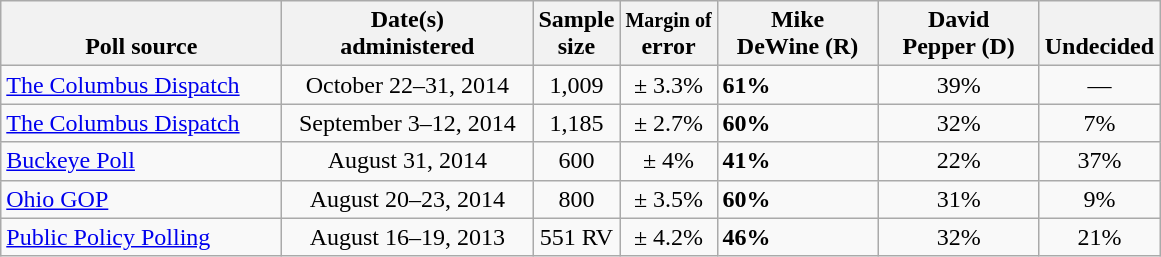<table class="wikitable">
<tr valign= bottom>
<th style="width:180px;">Poll source</th>
<th style="width:160px;">Date(s)<br>administered</th>
<th class=small>Sample<br>size</th>
<th><small>Margin of</small><br>error</th>
<th style="width:100px;">Mike<br>DeWine (R)</th>
<th style="width:100px;">David<br>Pepper (D)</th>
<th>Undecided</th>
</tr>
<tr>
<td><a href='#'>The Columbus Dispatch</a></td>
<td align=center>October 22–31, 2014</td>
<td align=center>1,009</td>
<td align=center>± 3.3%</td>
<td><strong>61%</strong></td>
<td align=center>39%</td>
<td align=center>—</td>
</tr>
<tr>
<td><a href='#'>The Columbus Dispatch</a></td>
<td align=center>September 3–12, 2014</td>
<td align=center>1,185</td>
<td align=center>± 2.7%</td>
<td><strong>60%</strong></td>
<td align=center>32%</td>
<td align=center>7%</td>
</tr>
<tr>
<td><a href='#'>Buckeye Poll</a></td>
<td align=center>August 31, 2014</td>
<td align=center>600</td>
<td align=center>± 4%</td>
<td><strong>41%</strong></td>
<td align=center>22%</td>
<td align=center>37%</td>
</tr>
<tr>
<td><a href='#'>Ohio GOP</a></td>
<td align=center>August 20–23, 2014</td>
<td align=center>800</td>
<td align=center>± 3.5%</td>
<td><strong>60%</strong></td>
<td align=center>31%</td>
<td align=center>9%</td>
</tr>
<tr>
<td><a href='#'>Public Policy Polling</a></td>
<td align=center>August 16–19, 2013</td>
<td align=center>551 RV</td>
<td align=center>± 4.2%</td>
<td><strong>46%</strong></td>
<td align=center>32%</td>
<td align=center>21%</td>
</tr>
</table>
